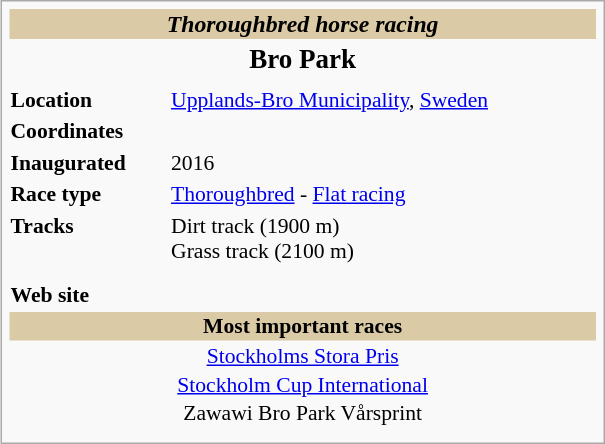<table class="infobox" style="font-size:90%;width:28em;">
<tr>
<th style="font-size:110%;text-align:center;;background:#DACAA5;" colspan="2"><em>Thoroughbred horse racing</em></th>
</tr>
<tr>
<th colspan="2" style="font-size:125%;text-align:center;">Bro Park</th>
</tr>
<tr>
<th colspan="2"></th>
</tr>
<tr>
<td><strong>Location</strong></td>
<td><a href='#'>Upplands-Bro Municipality</a>, <a href='#'>Sweden</a></td>
</tr>
<tr>
<td><strong>Coordinates</strong></td>
<td></td>
</tr>
<tr>
<td><strong>Inaugurated</strong></td>
<td>2016</td>
</tr>
<tr>
<td><strong>Race type</strong></td>
<td><a href='#'>Thoroughbred</a> - <a href='#'>Flat racing</a></td>
</tr>
<tr>
<td><strong>Tracks</strong></td>
<td>Dirt track (1900 m)<br> Grass track (2100 m)</td>
</tr>
<tr>
<td></td>
<td></td>
</tr>
<tr>
<td></td>
<td></td>
</tr>
<tr>
<td><strong>Web site</strong></td>
<td></td>
</tr>
<tr>
<th style="background:#DACAA5;" colspan="2">Most important races</th>
</tr>
<tr>
<td colspan="2" style="text-align:center;width:25em; padding:0px; border:none;"><a href='#'>Stockholms Stora Pris</a></td>
</tr>
<tr>
<td colspan="2" style="text-align:center;width:25em; padding:0px; border:none;"><a href='#'>Stockholm Cup International</a></td>
</tr>
<tr>
<td colspan="2" style="text-align:center;width:25em; padding:0px; border:none;">Zawawi Bro Park Vårsprint</td>
</tr>
<tr>
<td></td>
</tr>
<tr>
</tr>
</table>
